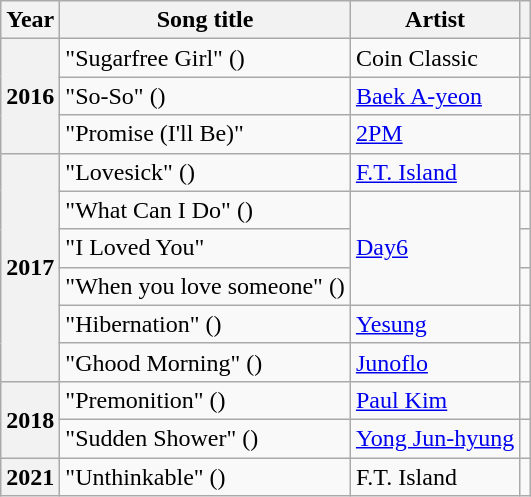<table class="wikitable plainrowheaders sortable">
<tr>
<th scope="col">Year</th>
<th scope="col">Song title</th>
<th scope="col">Artist</th>
<th scope="col" class="unsortable"></th>
</tr>
<tr>
<th scope="row" rowspan="3">2016</th>
<td>"Sugarfree Girl" ()</td>
<td>Coin Classic</td>
<td style="text-align:center"></td>
</tr>
<tr>
<td>"So-So" ()</td>
<td><a href='#'>Baek A-yeon</a></td>
<td style="text-align:center"></td>
</tr>
<tr>
<td>"Promise (I'll Be)"</td>
<td><a href='#'>2PM</a></td>
<td style="text-align:center"></td>
</tr>
<tr>
<th scope="row" rowspan="6">2017</th>
<td>"Lovesick" ()</td>
<td><a href='#'>F.T. Island</a><br></td>
<td style="text-align:center"></td>
</tr>
<tr>
<td>"What Can I Do" ()</td>
<td rowspan="3"><a href='#'>Day6</a></td>
<td style="text-align:center"></td>
</tr>
<tr>
<td>"I Loved You"</td>
<td style="text-align:center"></td>
</tr>
<tr>
<td>"When you love someone" ()</td>
<td style="text-align:center"></td>
</tr>
<tr>
<td>"Hibernation" ()</td>
<td><a href='#'>Yesung</a></td>
<td style="text-align:center"></td>
</tr>
<tr>
<td>"Ghood Morning" ()</td>
<td><a href='#'>Junoflo</a></td>
<td style="text-align:center"></td>
</tr>
<tr>
<th scope="row" rowspan="2">2018</th>
<td>"Premonition" ()</td>
<td><a href='#'>Paul Kim</a></td>
<td style="text-align:center"></td>
</tr>
<tr>
<td>"Sudden Shower" ()</td>
<td><a href='#'>Yong Jun-hyung</a><br></td>
<td style="text-align:center"></td>
</tr>
<tr>
<th scope="row">2021</th>
<td>"Unthinkable" ()</td>
<td>F.T. Island</td>
<td style="text-align:center"></td>
</tr>
</table>
